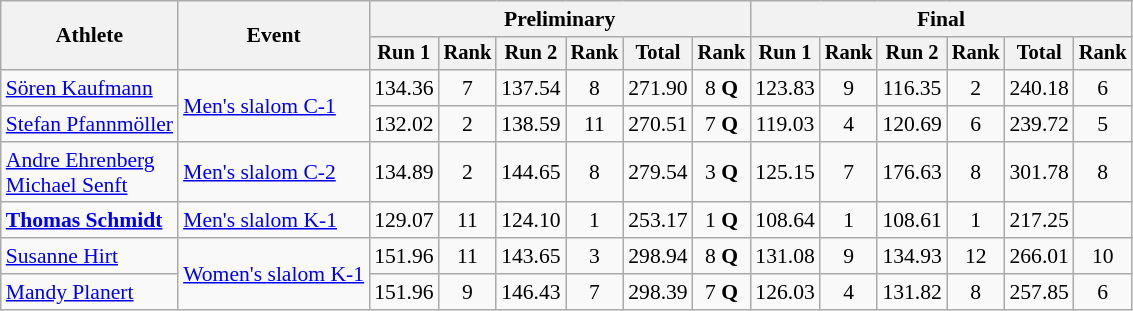<table class="wikitable" style="font-size:90%">
<tr>
<th rowspan="2">Athlete</th>
<th rowspan="2">Event</th>
<th colspan="6">Preliminary</th>
<th colspan="6">Final</th>
</tr>
<tr style="font-size:95%">
<th>Run 1</th>
<th>Rank</th>
<th>Run 2</th>
<th>Rank</th>
<th>Total</th>
<th>Rank</th>
<th>Run 1</th>
<th>Rank</th>
<th>Run 2</th>
<th>Rank</th>
<th>Total</th>
<th>Rank</th>
</tr>
<tr>
<td align=left><a href='#'>Sören Kaufmann</a></td>
<td align=left rowspan=2><a href='#'>Men's slalom C-1</a></td>
<td align=center>134.36</td>
<td align=center>7</td>
<td align=center>137.54</td>
<td align=center>8</td>
<td align=center>271.90</td>
<td align=center>8 <strong>Q</strong></td>
<td align=center>123.83</td>
<td align=center>9</td>
<td align=center>116.35</td>
<td align=center>2</td>
<td align=center>240.18</td>
<td align=center>6</td>
</tr>
<tr>
<td align=left><a href='#'>Stefan Pfannmöller</a></td>
<td align=center>132.02</td>
<td align=center>2</td>
<td align=center>138.59</td>
<td align=center>11</td>
<td align=center>270.51</td>
<td align=center>7 <strong>Q</strong></td>
<td align=center>119.03</td>
<td align=center>4</td>
<td align=center>120.69</td>
<td align=center>6</td>
<td align=center>239.72</td>
<td align=center>5</td>
</tr>
<tr>
<td align=left><a href='#'>Andre Ehrenberg</a><br> <a href='#'>Michael Senft</a></td>
<td align=left><a href='#'>Men's slalom C-2</a></td>
<td align=center>134.89</td>
<td align=center>2</td>
<td align=center>144.65</td>
<td align=center>8</td>
<td align=center>279.54</td>
<td align=center>3 <strong>Q</strong></td>
<td align=center>125.15</td>
<td align=center>7</td>
<td align=center>176.63</td>
<td align=center>8</td>
<td align=center>301.78</td>
<td align=center>8</td>
</tr>
<tr>
<td align=left><strong><a href='#'>Thomas Schmidt</a></strong></td>
<td align=left><a href='#'>Men's slalom K-1</a></td>
<td align=center>129.07</td>
<td align=center>11</td>
<td align=center>124.10</td>
<td align=center>1</td>
<td align=center>253.17</td>
<td align=center>1 <strong>Q</strong></td>
<td align=center>108.64</td>
<td align=center>1</td>
<td align=center>108.61</td>
<td align=center>1</td>
<td align=center>217.25</td>
<td align=center></td>
</tr>
<tr>
<td align=left><a href='#'>Susanne Hirt</a></td>
<td align=left rowspan=2><a href='#'>Women's slalom K-1</a></td>
<td align=center>151.96</td>
<td align=center>11</td>
<td align=center>143.65</td>
<td align=center>3</td>
<td align=center>298.94</td>
<td align=center>8 <strong>Q</strong></td>
<td align=center>131.08</td>
<td align=center>9</td>
<td align=center>134.93</td>
<td align=center>12</td>
<td align=center>266.01</td>
<td align=center>10</td>
</tr>
<tr>
<td align=left><a href='#'>Mandy Planert</a></td>
<td align=center>151.96</td>
<td align=center>9</td>
<td align=center>146.43</td>
<td align=center>7</td>
<td align=center>298.39</td>
<td align=center>7 <strong>Q</strong></td>
<td align=center>126.03</td>
<td align=center>4</td>
<td align=center>131.82</td>
<td align=center>8</td>
<td align=center>257.85</td>
<td align=center>6</td>
</tr>
</table>
